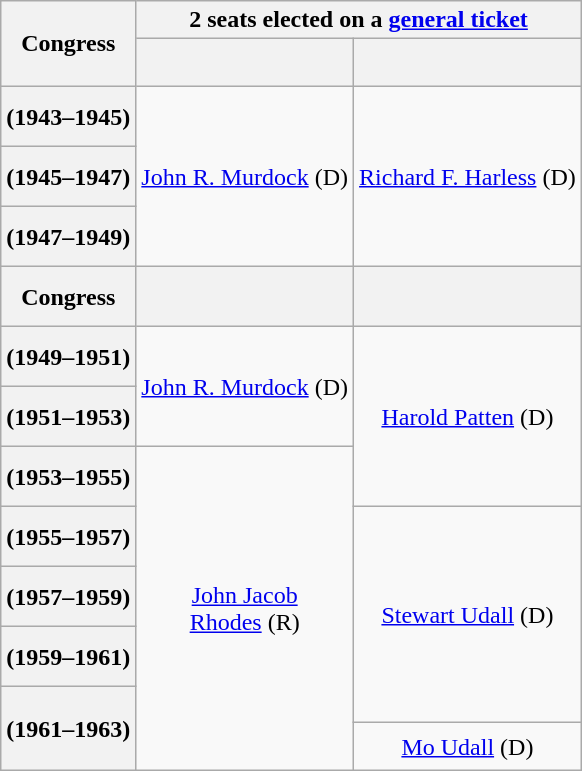<table class=wikitable style="text-align:center">
<tr>
<th scope="col" rowspan=2>Congress</th>
<th scope="colgroup" colspan=2>2 seats elected on a <a href='#'>general ticket</a></th>
</tr>
<tr style="height:2em">
<th scope="col"></th>
<th scope="col"></th>
</tr>
<tr style="height:2.5em">
<th scope="row"> (1943–1945)</th>
<td rowspan=3 ><a href='#'>John R. Murdock</a> (D)</td>
<td rowspan=3 ><a href='#'>Richard F. Harless</a> (D)</td>
</tr>
<tr style="height:2.5em">
<th scope="row"> (1945–1947)</th>
</tr>
<tr style="height:2.5em">
<th scope="row"> (1947–1949)</th>
</tr>
<tr style="height:2.5em">
<th>Congress</th>
<th scope="col"></th>
<th scope="col"></th>
</tr>
<tr style="height:2.5em">
<th scope="row"> (1949–1951)</th>
<td rowspan=2 ><a href='#'>John R. Murdock</a> (D)</td>
<td rowspan=3 ><a href='#'>Harold Patten</a> (D)</td>
</tr>
<tr style="height:2.5em">
<th scope="row"> (1951–1953)</th>
</tr>
<tr style="height:2.5em">
<th scope="row"> (1953–1955)</th>
<td rowspan=6 ><a href='#'>John Jacob<br>Rhodes</a> (R)</td>
</tr>
<tr style="height:2.5em">
<th scope="row"> (1955–1957)</th>
<td rowspan=4 ><a href='#'>Stewart Udall</a> (D)</td>
</tr>
<tr style="height:2.5em">
<th scope="row"> (1957–1959)</th>
</tr>
<tr style="height:2.5em">
<th scope="row"> (1959–1961)</th>
</tr>
<tr style="height:1.5em">
<th scope="row" rowspan=2> (1961–1963)</th>
</tr>
<tr style="height:2em">
<td><a href='#'>Mo Udall</a> (D)</td>
</tr>
</table>
